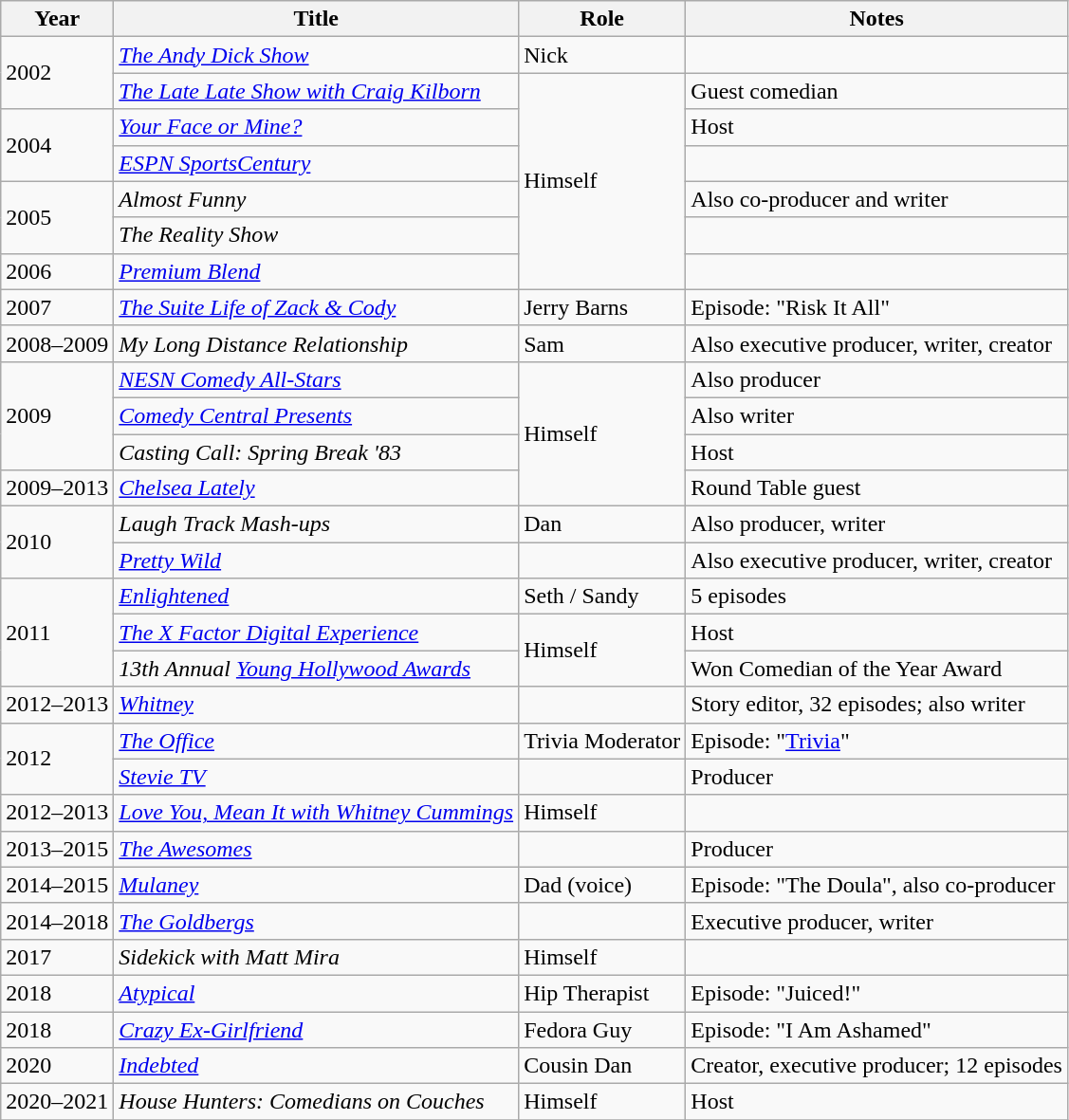<table class="wikitable sortable">
<tr>
<th>Year</th>
<th>Title</th>
<th>Role</th>
<th class="unsortable">Notes</th>
</tr>
<tr>
<td rowspan="2">2002</td>
<td><em><a href='#'>The Andy Dick Show</a></em></td>
<td>Nick</td>
<td></td>
</tr>
<tr>
<td><em><a href='#'>The Late Late Show with Craig Kilborn</a></em></td>
<td rowspan="6">Himself</td>
<td>Guest comedian</td>
</tr>
<tr>
<td rowspan="2">2004</td>
<td><em><a href='#'>Your Face or Mine?</a></em></td>
<td>Host</td>
</tr>
<tr>
<td><em><a href='#'>ESPN SportsCentury</a></em></td>
<td></td>
</tr>
<tr>
<td rowspan="2">2005</td>
<td><em>Almost Funny</em></td>
<td>Also co-producer and writer</td>
</tr>
<tr>
<td><em>The Reality Show</em></td>
<td></td>
</tr>
<tr>
<td>2006</td>
<td><em><a href='#'>Premium Blend</a></em></td>
<td></td>
</tr>
<tr>
<td>2007</td>
<td><em><a href='#'>The Suite Life of Zack & Cody</a></em></td>
<td>Jerry Barns</td>
<td>Episode: "Risk It All"</td>
</tr>
<tr>
<td>2008–2009</td>
<td><em>My Long Distance Relationship</em></td>
<td>Sam</td>
<td>Also executive producer, writer, creator</td>
</tr>
<tr>
<td rowspan="3">2009</td>
<td><em><a href='#'>NESN Comedy All-Stars</a></em></td>
<td rowspan="4">Himself</td>
<td>Also producer</td>
</tr>
<tr>
<td><em><a href='#'>Comedy Central Presents</a></em></td>
<td>Also writer</td>
</tr>
<tr>
<td><em>Casting Call: Spring Break '83</em></td>
<td>Host</td>
</tr>
<tr>
<td>2009–2013</td>
<td><em><a href='#'>Chelsea Lately</a></em></td>
<td>Round Table guest</td>
</tr>
<tr>
<td rowspan="2">2010</td>
<td><em>Laugh Track Mash-ups</em></td>
<td>Dan</td>
<td>Also producer, writer</td>
</tr>
<tr>
<td><em><a href='#'>Pretty Wild</a></em></td>
<td></td>
<td>Also executive producer, writer, creator</td>
</tr>
<tr>
<td rowspan="3">2011</td>
<td><em><a href='#'>Enlightened</a></em></td>
<td>Seth / Sandy</td>
<td>5 episodes</td>
</tr>
<tr>
<td><em><a href='#'>The X Factor Digital Experience</a></em></td>
<td rowspan="2">Himself</td>
<td>Host</td>
</tr>
<tr>
<td><em>13th Annual <a href='#'>Young Hollywood Awards</a></em></td>
<td>Won  Comedian of the Year Award</td>
</tr>
<tr>
<td>2012–2013</td>
<td><em><a href='#'>Whitney</a></em></td>
<td></td>
<td>Story editor, 32 episodes; also writer</td>
</tr>
<tr>
<td rowspan="2">2012</td>
<td><em><a href='#'>The Office</a></em></td>
<td>Trivia Moderator</td>
<td>Episode: "<a href='#'>Trivia</a>"</td>
</tr>
<tr>
<td><em><a href='#'>Stevie TV</a></em></td>
<td></td>
<td>Producer</td>
</tr>
<tr>
<td>2012–2013</td>
<td><em><a href='#'>Love You, Mean It with Whitney Cummings</a></em></td>
<td>Himself</td>
<td></td>
</tr>
<tr>
<td>2013–2015</td>
<td><em><a href='#'>The Awesomes</a></em></td>
<td></td>
<td>Producer</td>
</tr>
<tr>
<td>2014–2015</td>
<td><em><a href='#'>Mulaney</a></em></td>
<td>Dad (voice)</td>
<td>Episode: "The Doula", also co-producer</td>
</tr>
<tr>
<td>2014–2018</td>
<td><a href='#'><em>The Goldbergs</em></a></td>
<td></td>
<td>Executive producer, writer</td>
</tr>
<tr>
<td>2017</td>
<td><em>Sidekick with Matt Mira</em></td>
<td>Himself</td>
<td></td>
</tr>
<tr>
<td>2018</td>
<td><em><a href='#'>Atypical</a></em></td>
<td>Hip Therapist</td>
<td>Episode: "Juiced!"</td>
</tr>
<tr>
<td>2018</td>
<td><em><a href='#'>Crazy Ex-Girlfriend</a></em></td>
<td>Fedora Guy</td>
<td>Episode: "I Am Ashamed"</td>
</tr>
<tr>
<td>2020</td>
<td><em><a href='#'>Indebted</a></em></td>
<td>Cousin Dan</td>
<td>Creator, executive producer; 12 episodes</td>
</tr>
<tr>
<td>2020–2021</td>
<td><em>House Hunters: Comedians on Couches</em></td>
<td>Himself</td>
<td>Host</td>
</tr>
<tr>
</tr>
</table>
